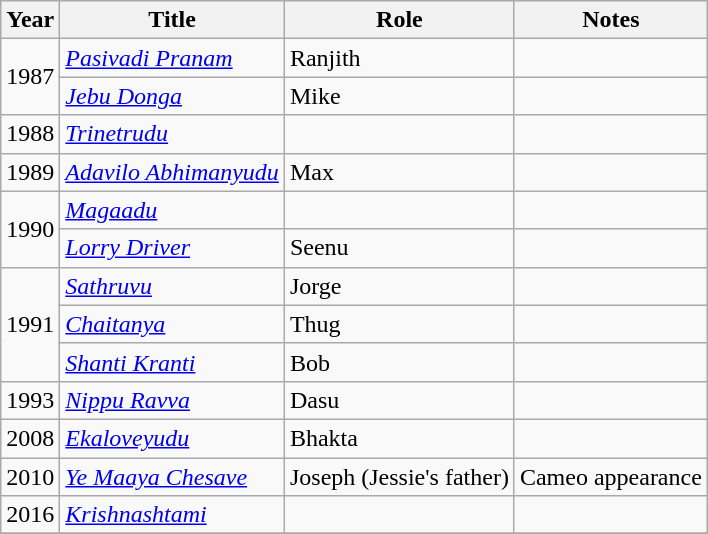<table class="wikitable sortable">
<tr>
<th>Year</th>
<th>Title</th>
<th>Role</th>
<th class="unsortable">Notes</th>
</tr>
<tr>
<td rowspan="2">1987</td>
<td><em><a href='#'>Pasivadi Pranam</a></em></td>
<td>Ranjith</td>
<td></td>
</tr>
<tr>
<td><em><a href='#'>Jebu Donga</a></em></td>
<td>Mike</td>
<td></td>
</tr>
<tr>
<td>1988</td>
<td><em><a href='#'>Trinetrudu</a></em></td>
<td></td>
<td></td>
</tr>
<tr>
<td>1989</td>
<td><em><a href='#'>Adavilo Abhimanyudu</a></em></td>
<td>Max</td>
<td></td>
</tr>
<tr>
<td rowspan="2">1990</td>
<td><em><a href='#'>Magaadu</a></em></td>
<td></td>
<td></td>
</tr>
<tr>
<td><em><a href='#'>Lorry Driver</a></em></td>
<td>Seenu</td>
<td></td>
</tr>
<tr>
<td rowspan="3">1991</td>
<td><em><a href='#'>Sathruvu</a></em></td>
<td>Jorge</td>
<td></td>
</tr>
<tr>
<td><em><a href='#'>Chaitanya</a></em></td>
<td>Thug</td>
<td></td>
</tr>
<tr>
<td><em><a href='#'>Shanti Kranti</a></em></td>
<td>Bob</td>
<td></td>
</tr>
<tr>
<td>1993</td>
<td><em><a href='#'>Nippu Ravva</a></em></td>
<td>Dasu</td>
<td></td>
</tr>
<tr>
<td>2008</td>
<td><em><a href='#'>Ekaloveyudu</a></em></td>
<td>Bhakta</td>
<td></td>
</tr>
<tr>
<td>2010</td>
<td><em><a href='#'>Ye Maaya Chesave</a></em></td>
<td>Joseph (Jessie's father)</td>
<td>Cameo appearance</td>
</tr>
<tr>
<td>2016</td>
<td><em><a href='#'>Krishnashtami</a></em></td>
<td></td>
<td></td>
</tr>
<tr>
</tr>
</table>
